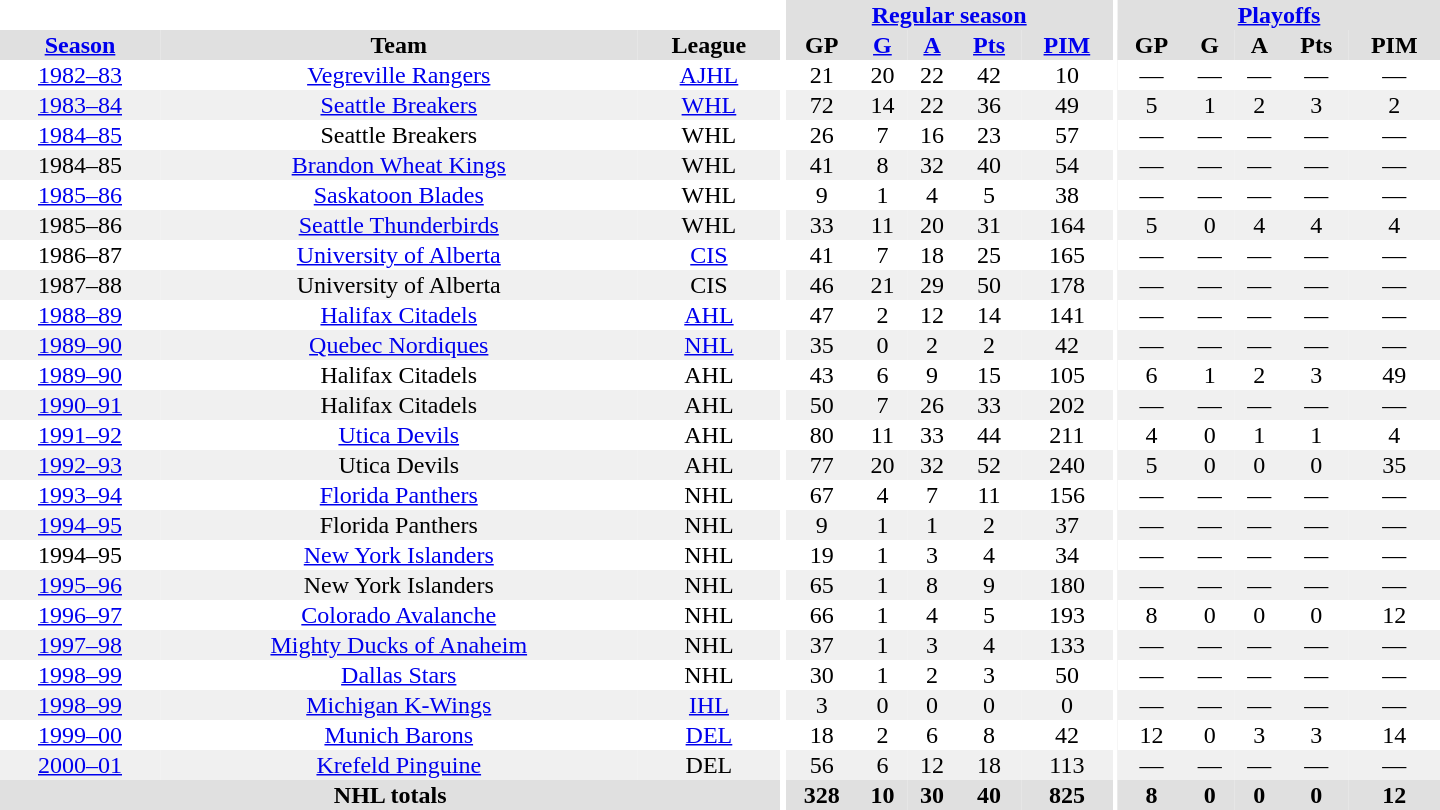<table border="0" cellpadding="1" cellspacing="0" style="text-align:center; width:60em">
<tr bgcolor="#e0e0e0">
<th colspan="3" bgcolor="#ffffff"></th>
<th rowspan="100" bgcolor="#ffffff"></th>
<th colspan="5"><a href='#'>Regular season</a></th>
<th rowspan="100" bgcolor="#ffffff"></th>
<th colspan="5"><a href='#'>Playoffs</a></th>
</tr>
<tr bgcolor="#e0e0e0">
<th><a href='#'>Season</a></th>
<th>Team</th>
<th>League</th>
<th>GP</th>
<th><a href='#'>G</a></th>
<th><a href='#'>A</a></th>
<th><a href='#'>Pts</a></th>
<th><a href='#'>PIM</a></th>
<th>GP</th>
<th>G</th>
<th>A</th>
<th>Pts</th>
<th>PIM</th>
</tr>
<tr>
<td><a href='#'>1982–83</a></td>
<td><a href='#'>Vegreville Rangers</a></td>
<td><a href='#'>AJHL</a></td>
<td>21</td>
<td>20</td>
<td>22</td>
<td>42</td>
<td>10</td>
<td>—</td>
<td>—</td>
<td>—</td>
<td>—</td>
<td>—</td>
</tr>
<tr bgcolor="#f0f0f0">
<td><a href='#'>1983–84</a></td>
<td><a href='#'>Seattle Breakers</a></td>
<td><a href='#'>WHL</a></td>
<td>72</td>
<td>14</td>
<td>22</td>
<td>36</td>
<td>49</td>
<td>5</td>
<td>1</td>
<td>2</td>
<td>3</td>
<td>2</td>
</tr>
<tr>
<td><a href='#'>1984–85</a></td>
<td>Seattle Breakers</td>
<td>WHL</td>
<td>26</td>
<td>7</td>
<td>16</td>
<td>23</td>
<td>57</td>
<td>—</td>
<td>—</td>
<td>—</td>
<td>—</td>
<td>—</td>
</tr>
<tr bgcolor="#f0f0f0">
<td>1984–85</td>
<td><a href='#'>Brandon Wheat Kings</a></td>
<td>WHL</td>
<td>41</td>
<td>8</td>
<td>32</td>
<td>40</td>
<td>54</td>
<td>—</td>
<td>—</td>
<td>—</td>
<td>—</td>
<td>—</td>
</tr>
<tr>
<td><a href='#'>1985–86</a></td>
<td><a href='#'>Saskatoon Blades</a></td>
<td>WHL</td>
<td>9</td>
<td>1</td>
<td>4</td>
<td>5</td>
<td>38</td>
<td>—</td>
<td>—</td>
<td>—</td>
<td>—</td>
<td>—</td>
</tr>
<tr bgcolor="#f0f0f0">
<td>1985–86</td>
<td><a href='#'>Seattle Thunderbirds</a></td>
<td>WHL</td>
<td>33</td>
<td>11</td>
<td>20</td>
<td>31</td>
<td>164</td>
<td>5</td>
<td>0</td>
<td>4</td>
<td>4</td>
<td>4</td>
</tr>
<tr>
<td>1986–87</td>
<td><a href='#'>University of Alberta</a></td>
<td><a href='#'>CIS</a></td>
<td>41</td>
<td>7</td>
<td>18</td>
<td>25</td>
<td>165</td>
<td>—</td>
<td>—</td>
<td>—</td>
<td>—</td>
<td>—</td>
</tr>
<tr bgcolor="#f0f0f0">
<td>1987–88</td>
<td>University of Alberta</td>
<td>CIS</td>
<td>46</td>
<td>21</td>
<td>29</td>
<td>50</td>
<td>178</td>
<td>—</td>
<td>—</td>
<td>—</td>
<td>—</td>
<td>—</td>
</tr>
<tr>
<td><a href='#'>1988–89</a></td>
<td><a href='#'>Halifax Citadels</a></td>
<td><a href='#'>AHL</a></td>
<td>47</td>
<td>2</td>
<td>12</td>
<td>14</td>
<td>141</td>
<td>—</td>
<td>—</td>
<td>—</td>
<td>—</td>
<td>—</td>
</tr>
<tr bgcolor="#f0f0f0">
<td><a href='#'>1989–90</a></td>
<td><a href='#'>Quebec Nordiques</a></td>
<td><a href='#'>NHL</a></td>
<td>35</td>
<td>0</td>
<td>2</td>
<td>2</td>
<td>42</td>
<td>—</td>
<td>—</td>
<td>—</td>
<td>—</td>
<td>—</td>
</tr>
<tr>
<td><a href='#'>1989–90</a></td>
<td>Halifax Citadels</td>
<td>AHL</td>
<td>43</td>
<td>6</td>
<td>9</td>
<td>15</td>
<td>105</td>
<td>6</td>
<td>1</td>
<td>2</td>
<td>3</td>
<td>49</td>
</tr>
<tr bgcolor="#f0f0f0">
<td><a href='#'>1990–91</a></td>
<td>Halifax Citadels</td>
<td>AHL</td>
<td>50</td>
<td>7</td>
<td>26</td>
<td>33</td>
<td>202</td>
<td>—</td>
<td>—</td>
<td>—</td>
<td>—</td>
<td>—</td>
</tr>
<tr>
<td><a href='#'>1991–92</a></td>
<td><a href='#'>Utica Devils</a></td>
<td>AHL</td>
<td>80</td>
<td>11</td>
<td>33</td>
<td>44</td>
<td>211</td>
<td>4</td>
<td>0</td>
<td>1</td>
<td>1</td>
<td>4</td>
</tr>
<tr bgcolor="#f0f0f0">
<td><a href='#'>1992–93</a></td>
<td>Utica Devils</td>
<td>AHL</td>
<td>77</td>
<td>20</td>
<td>32</td>
<td>52</td>
<td>240</td>
<td>5</td>
<td>0</td>
<td>0</td>
<td>0</td>
<td>35</td>
</tr>
<tr>
<td><a href='#'>1993–94</a></td>
<td><a href='#'>Florida Panthers</a></td>
<td>NHL</td>
<td>67</td>
<td>4</td>
<td>7</td>
<td>11</td>
<td>156</td>
<td>—</td>
<td>—</td>
<td>—</td>
<td>—</td>
<td>—</td>
</tr>
<tr bgcolor="#f0f0f0">
<td><a href='#'>1994–95</a></td>
<td>Florida Panthers</td>
<td>NHL</td>
<td>9</td>
<td>1</td>
<td>1</td>
<td>2</td>
<td>37</td>
<td>—</td>
<td>—</td>
<td>—</td>
<td>—</td>
<td>—</td>
</tr>
<tr>
<td>1994–95</td>
<td><a href='#'>New York Islanders</a></td>
<td>NHL</td>
<td>19</td>
<td>1</td>
<td>3</td>
<td>4</td>
<td>34</td>
<td>—</td>
<td>—</td>
<td>—</td>
<td>—</td>
<td>—</td>
</tr>
<tr bgcolor="#f0f0f0">
<td><a href='#'>1995–96</a></td>
<td>New York Islanders</td>
<td>NHL</td>
<td>65</td>
<td>1</td>
<td>8</td>
<td>9</td>
<td>180</td>
<td>—</td>
<td>—</td>
<td>—</td>
<td>—</td>
<td>—</td>
</tr>
<tr>
<td><a href='#'>1996–97</a></td>
<td><a href='#'>Colorado Avalanche</a></td>
<td>NHL</td>
<td>66</td>
<td>1</td>
<td>4</td>
<td>5</td>
<td>193</td>
<td>8</td>
<td>0</td>
<td>0</td>
<td>0</td>
<td>12</td>
</tr>
<tr bgcolor="#f0f0f0">
<td><a href='#'>1997–98</a></td>
<td><a href='#'>Mighty Ducks of Anaheim</a></td>
<td>NHL</td>
<td>37</td>
<td>1</td>
<td>3</td>
<td>4</td>
<td>133</td>
<td>—</td>
<td>—</td>
<td>—</td>
<td>—</td>
<td>—</td>
</tr>
<tr>
<td><a href='#'>1998–99</a></td>
<td><a href='#'>Dallas Stars</a></td>
<td>NHL</td>
<td>30</td>
<td>1</td>
<td>2</td>
<td>3</td>
<td>50</td>
<td>—</td>
<td>—</td>
<td>—</td>
<td>—</td>
<td>—</td>
</tr>
<tr bgcolor="#f0f0f0">
<td><a href='#'>1998–99</a></td>
<td><a href='#'>Michigan K-Wings</a></td>
<td><a href='#'>IHL</a></td>
<td>3</td>
<td>0</td>
<td>0</td>
<td>0</td>
<td>0</td>
<td>—</td>
<td>—</td>
<td>—</td>
<td>—</td>
<td>—</td>
</tr>
<tr>
<td><a href='#'>1999–00</a></td>
<td><a href='#'>Munich Barons</a></td>
<td><a href='#'>DEL</a></td>
<td>18</td>
<td>2</td>
<td>6</td>
<td>8</td>
<td>42</td>
<td>12</td>
<td>0</td>
<td>3</td>
<td>3</td>
<td>14</td>
</tr>
<tr bgcolor="#f0f0f0">
<td><a href='#'>2000–01</a></td>
<td><a href='#'>Krefeld Pinguine</a></td>
<td>DEL</td>
<td>56</td>
<td>6</td>
<td>12</td>
<td>18</td>
<td>113</td>
<td>—</td>
<td>—</td>
<td>—</td>
<td>—</td>
<td>—</td>
</tr>
<tr bgcolor="#e0e0e0">
<th colspan="3">NHL totals</th>
<th>328</th>
<th>10</th>
<th>30</th>
<th>40</th>
<th>825</th>
<th>8</th>
<th>0</th>
<th>0</th>
<th>0</th>
<th>12</th>
</tr>
</table>
